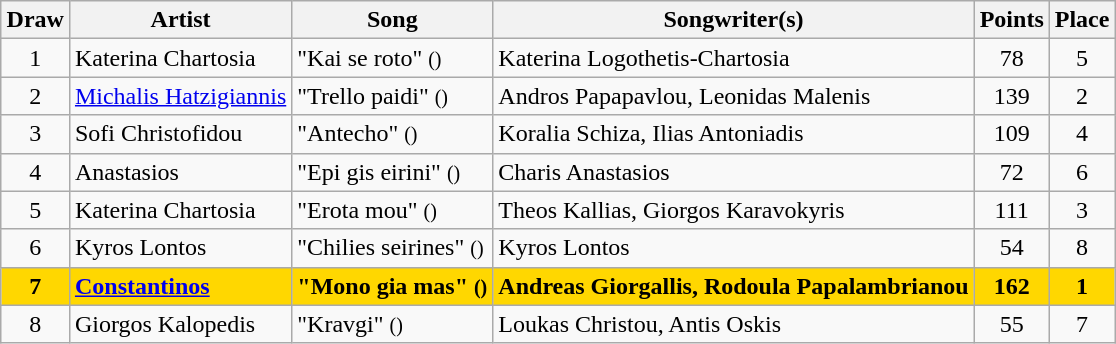<table class="sortable wikitable" style="margin: 1em auto 1em auto; text-align:center">
<tr>
<th>Draw</th>
<th>Artist</th>
<th>Song</th>
<th>Songwriter(s)</th>
<th>Points</th>
<th>Place</th>
</tr>
<tr>
<td>1</td>
<td align="left">Katerina Chartosia</td>
<td align="left">"Kai se roto" <small>()</small></td>
<td align="left">Katerina Logothetis-Chartosia</td>
<td>78</td>
<td>5</td>
</tr>
<tr>
<td>2</td>
<td align="left"><a href='#'>Michalis Hatzigiannis</a></td>
<td align="left">"Trello paidi" <small>()</small></td>
<td align="left">Andros Papapavlou, Leonidas Malenis</td>
<td>139</td>
<td>2</td>
</tr>
<tr>
<td>3</td>
<td align="left">Sofi Christofidou</td>
<td align="left">"Antecho" <small>()</small></td>
<td align="left">Koralia Schiza, Ilias Antoniadis</td>
<td>109</td>
<td>4</td>
</tr>
<tr>
<td>4</td>
<td align="left">Anastasios</td>
<td align="left">"Epi gis eirini" <small>()</small></td>
<td align="left">Charis Anastasios</td>
<td>72</td>
<td>6</td>
</tr>
<tr>
<td>5</td>
<td align="left">Katerina Chartosia</td>
<td align="left">"Erota mou" <small>()</small></td>
<td align="left">Theos Kallias, Giorgos Karavokyris</td>
<td>111</td>
<td>3</td>
</tr>
<tr>
<td>6</td>
<td align="left">Kyros Lontos</td>
<td align="left">"Chilies seirines" <small>()</small></td>
<td align="left">Kyros Lontos</td>
<td>54</td>
<td>8</td>
</tr>
<tr style="font-weight:bold;background:gold;">
<td>7</td>
<td align="left"><a href='#'>Constantinos</a></td>
<td align="left">"Mono gia mas" <small>()</small></td>
<td align="left">Andreas Giorgallis, Rodoula Papalambrianou</td>
<td>162</td>
<td>1</td>
</tr>
<tr>
<td>8</td>
<td align="left">Giorgos Kalopedis</td>
<td align="left">"Kravgi" <small>()</small></td>
<td align="left">Loukas Christou, Antis Oskis</td>
<td>55</td>
<td>7</td>
</tr>
</table>
